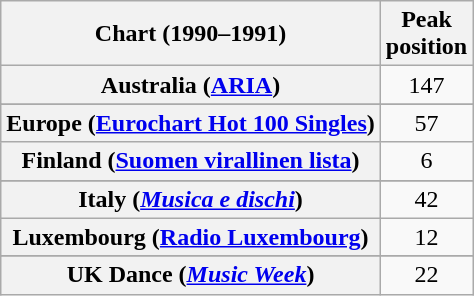<table class="wikitable sortable plainrowheaders" style="text-align:center">
<tr>
<th scope="col">Chart (1990–1991)</th>
<th scope="col">Peak<br>position</th>
</tr>
<tr>
<th scope="row">Australia (<a href='#'>ARIA</a>)</th>
<td>147</td>
</tr>
<tr>
</tr>
<tr>
<th scope="row">Europe (<a href='#'>Eurochart Hot 100 Singles</a>)</th>
<td>57</td>
</tr>
<tr>
<th scope="row">Finland (<a href='#'>Suomen virallinen lista</a>)</th>
<td align="center">6</td>
</tr>
<tr>
</tr>
<tr>
</tr>
<tr>
<th scope="row">Italy (<em><a href='#'>Musica e dischi</a></em>)</th>
<td>42</td>
</tr>
<tr>
<th scope="row">Luxembourg (<a href='#'>Radio Luxembourg</a>)</th>
<td align="center">12</td>
</tr>
<tr>
</tr>
<tr>
<th scope="row">UK Dance (<em><a href='#'>Music Week</a></em>)</th>
<td>22</td>
</tr>
</table>
